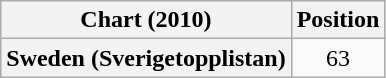<table class="wikitable plainrowheaders" style="text-align:center">
<tr>
<th scope="col">Chart (2010)</th>
<th scope="col">Position</th>
</tr>
<tr>
<th scope="row">Sweden (Sverigetopplistan)</th>
<td>63</td>
</tr>
</table>
